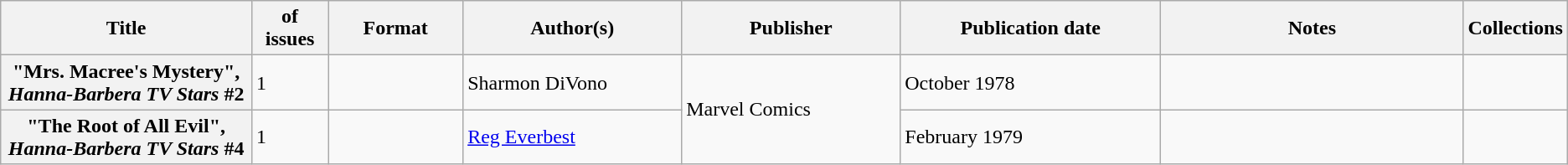<table class="wikitable">
<tr>
<th>Title</th>
<th style="width:40pt"> of issues</th>
<th style="width:75pt">Format</th>
<th style="width:125pt">Author(s)</th>
<th style="width:125pt">Publisher</th>
<th style="width:150pt">Publication date</th>
<th style="width:175pt">Notes</th>
<th>Collections</th>
</tr>
<tr>
<th>"Mrs. Macree's Mystery", <em>Hanna-Barbera TV Stars</em> #2</th>
<td>1</td>
<td></td>
<td>Sharmon DiVono</td>
<td rowspan="2">Marvel Comics</td>
<td>October 1978</td>
<td></td>
<td></td>
</tr>
<tr>
<th>"The Root of All Evil", <em>Hanna-Barbera TV Stars</em> #4</th>
<td>1</td>
<td></td>
<td><a href='#'>Reg Everbest</a></td>
<td>February 1979</td>
<td></td>
<td></td>
</tr>
</table>
